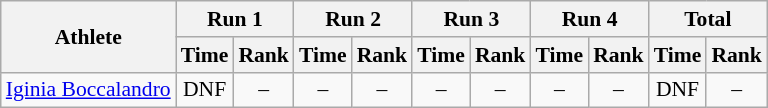<table class="wikitable" border="1" style="font-size:90%">
<tr>
<th rowspan="2">Athlete</th>
<th colspan="2">Run 1</th>
<th colspan="2">Run 2</th>
<th colspan="2">Run 3</th>
<th colspan="2">Run 4</th>
<th colspan="2">Total</th>
</tr>
<tr>
<th>Time</th>
<th>Rank</th>
<th>Time</th>
<th>Rank</th>
<th>Time</th>
<th>Rank</th>
<th>Time</th>
<th>Rank</th>
<th>Time</th>
<th>Rank</th>
</tr>
<tr>
<td><a href='#'>Iginia Boccalandro</a></td>
<td align="center">DNF</td>
<td align="center">–</td>
<td align="center">–</td>
<td align="center">–</td>
<td align="center">–</td>
<td align="center">–</td>
<td align="center">–</td>
<td align="center">–</td>
<td align="center">DNF</td>
<td align="center">–</td>
</tr>
</table>
